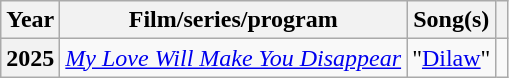<table class="wikitable plainrowheaders" style="text-align:center;">
<tr>
<th scope="col">Year</th>
<th scope="col">Film/series/program</th>
<th scope="col">Song(s)</th>
<th scope="col"></th>
</tr>
<tr>
<th scope="row">2025</th>
<td><em><a href='#'>My Love Will Make You Disappear</a></em></td>
<td>"<a href='#'>Dilaw</a>"</td>
<td></td>
</tr>
</table>
